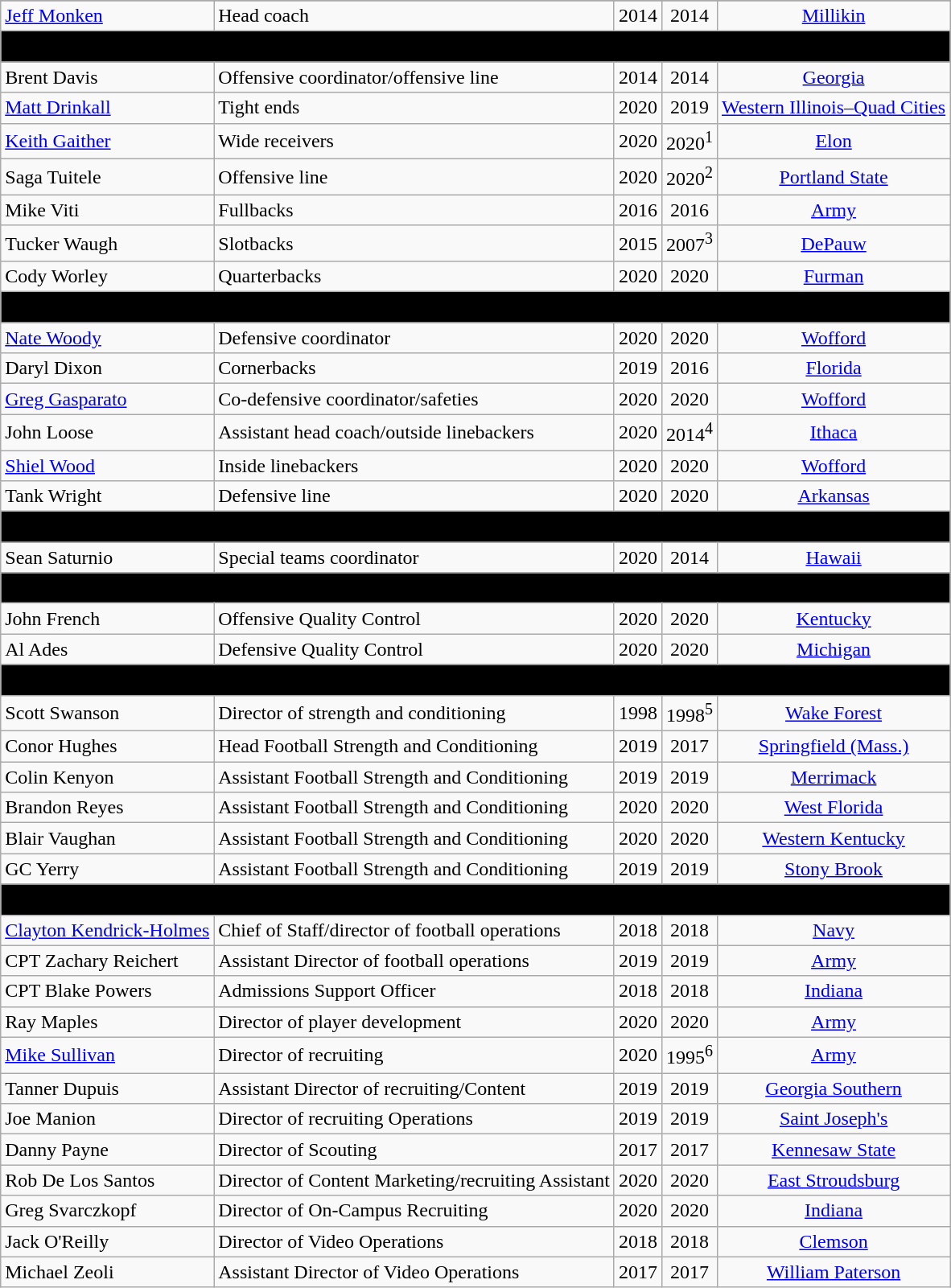<table class="wikitable">
<tr>
</tr>
<tr>
<td><a href='#'>Jeff Monken</a></td>
<td>Head coach</td>
<td align=center>2014</td>
<td align=center>2014</td>
<td align=center><a href='#'>Millikin</a></td>
</tr>
<tr>
<td colspan="5" style="background:#000000; text-align: center"><span><strong>Offensive staff</strong></span></td>
</tr>
<tr>
<td>Brent Davis</td>
<td>Offensive coordinator/offensive line</td>
<td align=center>2014</td>
<td align=center>2014</td>
<td align=center><a href='#'>Georgia</a></td>
</tr>
<tr>
<td><a href='#'>Matt Drinkall</a></td>
<td>Tight ends</td>
<td align=center>2020</td>
<td align=center>2019</td>
<td align=center><a href='#'>Western Illinois–Quad Cities</a></td>
</tr>
<tr>
<td><a href='#'>Keith Gaither</a></td>
<td>Wide receivers</td>
<td align=center>2020</td>
<td align=center>2020<sup>1</sup></td>
<td align=center><a href='#'>Elon</a></td>
</tr>
<tr>
<td>Saga Tuitele</td>
<td>Offensive line</td>
<td align=center>2020</td>
<td align=center>2020<sup>2</sup></td>
<td align=center><a href='#'>Portland State</a></td>
</tr>
<tr>
<td>Mike Viti</td>
<td>Fullbacks</td>
<td align=center>2016</td>
<td align=center>2016</td>
<td align=center><a href='#'>Army</a></td>
</tr>
<tr>
<td>Tucker Waugh</td>
<td>Slotbacks</td>
<td align=center>2015</td>
<td align=center>2007<sup>3</sup></td>
<td align=center><a href='#'>DePauw</a></td>
</tr>
<tr>
<td>Cody Worley</td>
<td>Quarterbacks</td>
<td align=center>2020</td>
<td align=center>2020</td>
<td align=center><a href='#'>Furman</a></td>
</tr>
<tr>
<td colspan="5" style="background:#000000; text-align: center"><span><strong>Defensive staff</strong></span></td>
</tr>
<tr>
<td><a href='#'>Nate Woody</a></td>
<td>Defensive coordinator</td>
<td align=center>2020</td>
<td align=center>2020</td>
<td align=center><a href='#'>Wofford</a></td>
</tr>
<tr>
<td>Daryl Dixon</td>
<td>Cornerbacks</td>
<td align=center>2019</td>
<td align=center>2016</td>
<td align=center><a href='#'>Florida</a></td>
</tr>
<tr>
<td><a href='#'>Greg Gasparato</a></td>
<td>Co-defensive coordinator/safeties</td>
<td align=center>2020</td>
<td align=center>2020</td>
<td align=center><a href='#'>Wofford</a></td>
</tr>
<tr>
<td>John Loose</td>
<td>Assistant head coach/outside linebackers</td>
<td align=center>2020</td>
<td align=center>2014<sup>4</sup></td>
<td align=center><a href='#'>Ithaca</a></td>
</tr>
<tr>
<td><a href='#'>Shiel Wood</a></td>
<td>Inside linebackers</td>
<td align=center>2020</td>
<td align=center>2020</td>
<td align=center><a href='#'>Wofford</a></td>
</tr>
<tr>
<td>Tank Wright</td>
<td>Defensive line</td>
<td align=center>2020</td>
<td align=center>2020</td>
<td align=center><a href='#'>Arkansas</a></td>
</tr>
<tr>
<td colspan="5" style="background:#000000; text-align: center"><span><strong>Special teams staff</strong></span></td>
</tr>
<tr>
<td>Sean Saturnio</td>
<td>Special teams coordinator</td>
<td align=center>2020</td>
<td align=center>2014</td>
<td align=center><a href='#'>Hawaii</a></td>
</tr>
<tr>
<td colspan="5" style="background:#000000; text-align: center"><span><strong>Quality control staff</strong></span></td>
</tr>
<tr>
<td>John French</td>
<td>Offensive Quality Control</td>
<td align=center>2020</td>
<td align=center>2020</td>
<td align=center><a href='#'>Kentucky</a></td>
</tr>
<tr>
<td>Al Ades</td>
<td>Defensive Quality Control</td>
<td align=center>2020</td>
<td align=center>2020</td>
<td align=center><a href='#'>Michigan</a></td>
</tr>
<tr>
<td colspan="5" style="background:#000000; text-align: center"><span><strong>Strength and conditioning staff</strong></span></td>
</tr>
<tr>
<td>Scott Swanson</td>
<td>Director of strength and conditioning</td>
<td align=center>1998</td>
<td align=center>1998<sup>5</sup></td>
<td align=center><a href='#'>Wake Forest</a></td>
</tr>
<tr>
<td>Conor Hughes</td>
<td>Head Football Strength and Conditioning</td>
<td align=center>2019</td>
<td align=center>2017</td>
<td align=center><a href='#'>Springfield (Mass.)</a></td>
</tr>
<tr>
<td>Colin Kenyon</td>
<td>Assistant Football Strength and Conditioning</td>
<td align=center>2019</td>
<td align=center>2019</td>
<td align=center><a href='#'>Merrimack</a></td>
</tr>
<tr>
<td>Brandon Reyes</td>
<td>Assistant Football Strength and Conditioning</td>
<td align=center>2020</td>
<td align=center>2020</td>
<td align=center><a href='#'>West Florida</a></td>
</tr>
<tr>
<td>Blair Vaughan</td>
<td>Assistant Football Strength and Conditioning</td>
<td align=center>2020</td>
<td align=center>2020</td>
<td align=center><a href='#'>Western Kentucky</a></td>
</tr>
<tr>
<td>GC Yerry</td>
<td>Assistant Football Strength and Conditioning</td>
<td align=center>2019</td>
<td align=center>2019</td>
<td align=center><a href='#'>Stony Brook</a></td>
</tr>
<tr>
<td colspan="5" style="background:#000000; text-align: center"><span><strong>Support staff</strong></span></td>
</tr>
<tr>
<td><a href='#'>Clayton Kendrick-Holmes</a></td>
<td>Chief of Staff/director of football operations</td>
<td align=center>2018</td>
<td align=center>2018</td>
<td align=center><a href='#'>Navy</a></td>
</tr>
<tr>
<td>CPT Zachary Reichert</td>
<td>Assistant Director of football operations</td>
<td align=center>2019</td>
<td align=center>2019</td>
<td align=center><a href='#'>Army</a></td>
</tr>
<tr>
<td>CPT Blake Powers</td>
<td>Admissions Support Officer</td>
<td align=center>2018</td>
<td align=center>2018</td>
<td align=center><a href='#'>Indiana</a></td>
</tr>
<tr>
<td>Ray Maples</td>
<td>Director of player development</td>
<td align=center>2020</td>
<td align=center>2020</td>
<td align=center><a href='#'>Army</a></td>
</tr>
<tr>
<td><a href='#'>Mike Sullivan</a></td>
<td>Director of recruiting</td>
<td align=center>2020</td>
<td align=center>1995<sup>6</sup></td>
<td align=center><a href='#'>Army</a></td>
</tr>
<tr>
<td>Tanner Dupuis</td>
<td>Assistant Director of recruiting/Content</td>
<td align=center>2019</td>
<td align=center>2019</td>
<td align=center><a href='#'>Georgia Southern</a></td>
</tr>
<tr>
<td>Joe Manion</td>
<td>Director of recruiting Operations</td>
<td align=center>2019</td>
<td align=center>2019</td>
<td align=center><a href='#'>Saint Joseph's</a></td>
</tr>
<tr>
<td>Danny Payne</td>
<td>Director of Scouting</td>
<td align=center>2017</td>
<td align=center>2017</td>
<td align=center><a href='#'>Kennesaw State</a></td>
</tr>
<tr>
<td>Rob De Los Santos</td>
<td>Director of Content Marketing/recruiting Assistant</td>
<td align=center>2020</td>
<td align=center>2020</td>
<td align=center><a href='#'>East Stroudsburg</a></td>
</tr>
<tr>
<td>Greg Svarczkopf</td>
<td>Director of On-Campus Recruiting</td>
<td align=center>2020</td>
<td align=center>2020</td>
<td align=center><a href='#'>Indiana</a></td>
</tr>
<tr>
<td>Jack O'Reilly</td>
<td>Director of Video Operations</td>
<td align=center>2018</td>
<td align=center>2018</td>
<td align=center><a href='#'>Clemson</a></td>
</tr>
<tr>
<td>Michael Zeoli</td>
<td>Assistant Director of Video Operations</td>
<td align=center>2017</td>
<td align=center>2017</td>
<td align=center><a href='#'>William Paterson</a></td>
</tr>
</table>
